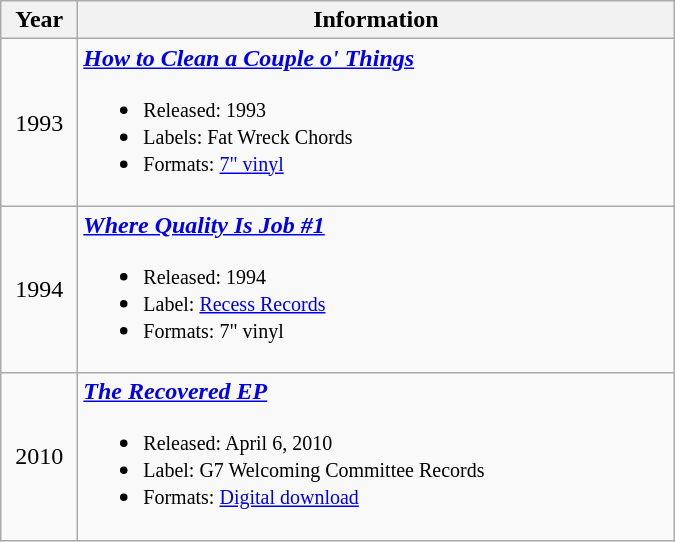<table class="wikitable">
<tr>
<th rowspan="1" width="44">Year</th>
<th rowspan="1" width="390">Information</th>
</tr>
<tr>
<td align=center width="44">1993</td>
<td width="390"><strong><em><a href='#'>How to Clean a Couple o' Things</a></em></strong><br><ul><li><small>Released: 1993</small></li><li><small>Labels: Fat Wreck Chords</small></li><li><small>Formats: <a href='#'>7" vinyl</a></small></li></ul></td>
</tr>
<tr>
<td align=center width="44">1994</td>
<td width="390"><strong><em><a href='#'>Where Quality Is Job #1</a></em></strong><br><ul><li><small>Released: 1994</small></li><li><small>Label: <a href='#'>Recess Records</a></small></li><li><small>Formats: 7" vinyl</small></li></ul></td>
</tr>
<tr>
<td align=center width="44">2010</td>
<td width="390"><strong><em><a href='#'>The Recovered EP</a></em></strong><br><ul><li><small>Released: April 6, 2010</small></li><li><small>Label: G7 Welcoming Committee Records</small></li><li><small>Formats: <a href='#'>Digital download</a></small></li></ul></td>
</tr>
</table>
